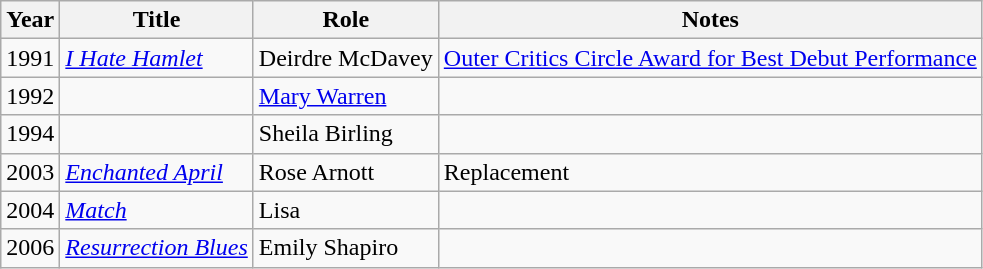<table class="wikitable sortable">
<tr>
<th>Year</th>
<th>Title</th>
<th>Role</th>
<th class="unsortable">Notes</th>
</tr>
<tr>
<td>1991</td>
<td><em><a href='#'>I Hate Hamlet</a></em></td>
<td>Deirdre McDavey</td>
<td><a href='#'>Outer Critics Circle Award for Best Debut Performance</a></td>
</tr>
<tr>
<td>1992</td>
<td><em></em></td>
<td><a href='#'>Mary Warren</a></td>
<td></td>
</tr>
<tr>
<td>1994</td>
<td><em></em></td>
<td>Sheila Birling</td>
<td></td>
</tr>
<tr>
<td>2003</td>
<td><em><a href='#'>Enchanted April</a></em></td>
<td>Rose Arnott</td>
<td>Replacement</td>
</tr>
<tr>
<td>2004</td>
<td><em><a href='#'>Match</a></em></td>
<td>Lisa</td>
<td></td>
</tr>
<tr>
<td>2006</td>
<td><em><a href='#'>Resurrection Blues</a></em></td>
<td>Emily Shapiro</td>
<td></td>
</tr>
</table>
